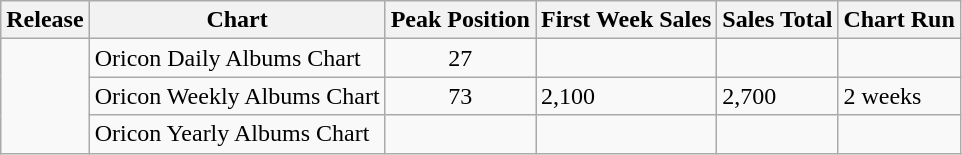<table class="wikitable">
<tr>
<th>Release</th>
<th>Chart</th>
<th>Peak Position</th>
<th>First Week Sales</th>
<th>Sales Total</th>
<th>Chart Run</th>
</tr>
<tr>
<td rowspan="3"></td>
<td>Oricon Daily Albums Chart</td>
<td align="center">27</td>
<td></td>
<td></td>
<td></td>
</tr>
<tr>
<td>Oricon Weekly Albums Chart</td>
<td align="center">73</td>
<td>2,100</td>
<td>2,700</td>
<td>2 weeks</td>
</tr>
<tr>
<td>Oricon Yearly Albums Chart</td>
<td align="center"></td>
<td></td>
<td></td>
<td></td>
</tr>
</table>
